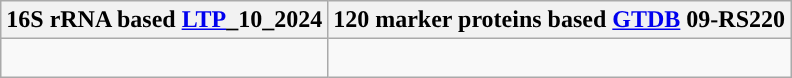<table class="wikitable">
<tr>
<th colspan=1>16S rRNA based <a href='#'>LTP</a>_10_2024</th>
<th colspan=1>120 marker proteins based <a href='#'>GTDB</a> 09-RS220</th>
</tr>
<tr>
<td style="vertical-align:top"><br></td>
<td><br></td>
</tr>
</table>
